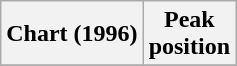<table class="wikitable plainrowheaders">
<tr>
<th scope="col">Chart (1996)</th>
<th scope="col">Peak<br>position</th>
</tr>
<tr>
</tr>
</table>
